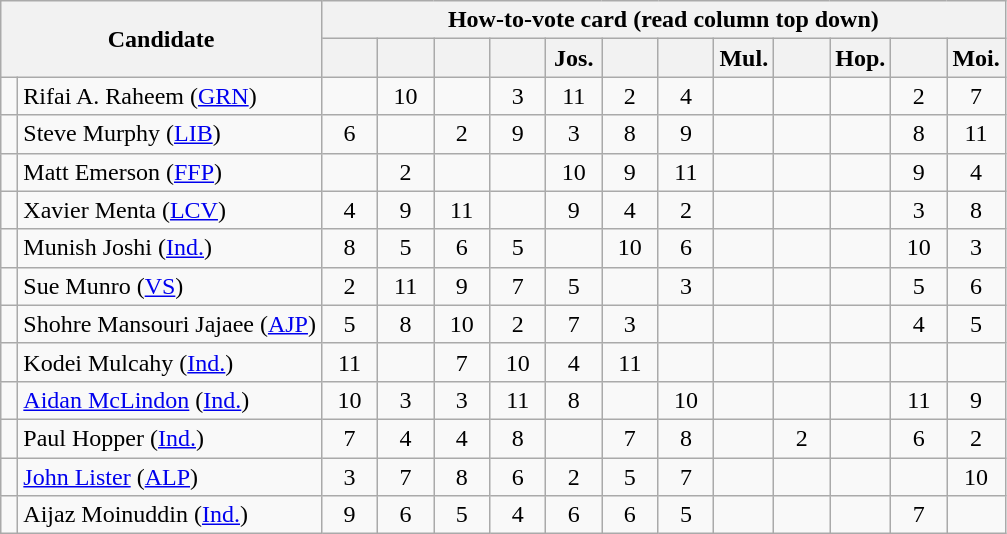<table class="nowrap wikitable tpl-blanktable" style=text-align:center>
<tr>
<th colspan=2; rowspan="2">Candidate</th>
<th colspan="12">How-to-vote card (read column top down)</th>
</tr>
<tr>
<th width=30px; style=background:></th>
<th width=30px; style=background:></th>
<th width=30px; style=background:></th>
<th width=30px; style=background:></th>
<th width=30px; style=background:><span>Jos.</span></th>
<th width=30px; style=background:></th>
<th width=30px; style=background:></th>
<th width=30px; style=background:><span>Mul.</span></th>
<th width=30px; style=background:></th>
<th width=30px; style=background:><span>Hop.</span></th>
<th width=30px; style=background:></th>
<th width=30px; style=background:><span>Moi.</span></th>
</tr>
<tr>
<td> </td>
<td align=left>Rifai A. Raheem (<a href='#'>GRN</a>)</td>
<td></td>
<td>10</td>
<td></td>
<td>3</td>
<td>11</td>
<td>2</td>
<td>4</td>
<td></td>
<td></td>
<td></td>
<td>2</td>
<td>7</td>
</tr>
<tr>
<td> </td>
<td align=left>Steve Murphy (<a href='#'>LIB</a>)</td>
<td>6</td>
<td></td>
<td>2</td>
<td>9</td>
<td>3</td>
<td>8</td>
<td>9</td>
<td></td>
<td></td>
<td></td>
<td>8</td>
<td>11</td>
</tr>
<tr>
<td> </td>
<td align=left>Matt Emerson (<a href='#'>FFP</a>)</td>
<td></td>
<td>2</td>
<td></td>
<td></td>
<td>10</td>
<td>9</td>
<td>11</td>
<td></td>
<td></td>
<td></td>
<td>9</td>
<td>4</td>
</tr>
<tr>
<td> </td>
<td align=left>Xavier Menta (<a href='#'>LCV</a>)</td>
<td>4</td>
<td>9</td>
<td>11</td>
<td></td>
<td>9</td>
<td>4</td>
<td>2</td>
<td></td>
<td></td>
<td></td>
<td>3</td>
<td>8</td>
</tr>
<tr>
<td> </td>
<td align=left>Munish Joshi (<a href='#'>Ind.</a>)</td>
<td>8</td>
<td>5</td>
<td>6</td>
<td>5</td>
<td></td>
<td>10</td>
<td>6</td>
<td></td>
<td></td>
<td></td>
<td>10</td>
<td>3</td>
</tr>
<tr>
<td> </td>
<td align=left>Sue Munro (<a href='#'>VS</a>)</td>
<td>2</td>
<td>11</td>
<td>9</td>
<td>7</td>
<td>5</td>
<td></td>
<td>3</td>
<td></td>
<td></td>
<td></td>
<td>5</td>
<td>6</td>
</tr>
<tr>
<td> </td>
<td align=left>Shohre Mansouri Jajaee (<a href='#'>AJP</a>)</td>
<td>5</td>
<td>8</td>
<td>10</td>
<td>2</td>
<td>7</td>
<td>3</td>
<td></td>
<td></td>
<td></td>
<td></td>
<td>4</td>
<td>5</td>
</tr>
<tr>
<td> </td>
<td align=left>Kodei Mulcahy (<a href='#'>Ind.</a>)</td>
<td>11</td>
<td></td>
<td>7</td>
<td>10</td>
<td>4</td>
<td>11</td>
<td></td>
<td></td>
<td></td>
<td></td>
<td></td>
<td></td>
</tr>
<tr>
<td> </td>
<td align=left><a href='#'>Aidan McLindon</a> (<a href='#'>Ind.</a>)</td>
<td>10</td>
<td>3</td>
<td>3</td>
<td>11</td>
<td>8</td>
<td></td>
<td>10</td>
<td></td>
<td></td>
<td></td>
<td>11</td>
<td>9</td>
</tr>
<tr>
<td> </td>
<td align=left>Paul Hopper (<a href='#'>Ind.</a>)</td>
<td>7</td>
<td>4</td>
<td>4</td>
<td>8</td>
<td></td>
<td>7</td>
<td>8</td>
<td></td>
<td>2</td>
<td></td>
<td>6</td>
<td>2</td>
</tr>
<tr>
<td> </td>
<td align=left><a href='#'>John Lister</a> (<a href='#'>ALP</a>)</td>
<td>3</td>
<td>7</td>
<td>8</td>
<td>6</td>
<td>2</td>
<td>5</td>
<td>7</td>
<td></td>
<td></td>
<td></td>
<td></td>
<td>10</td>
</tr>
<tr>
<td> </td>
<td align=left>Aijaz Moinuddin (<a href='#'>Ind.</a>)</td>
<td>9</td>
<td>6</td>
<td>5</td>
<td>4</td>
<td>6</td>
<td>6</td>
<td>5</td>
<td></td>
<td></td>
<td></td>
<td>7</td>
<td></td>
</tr>
</table>
